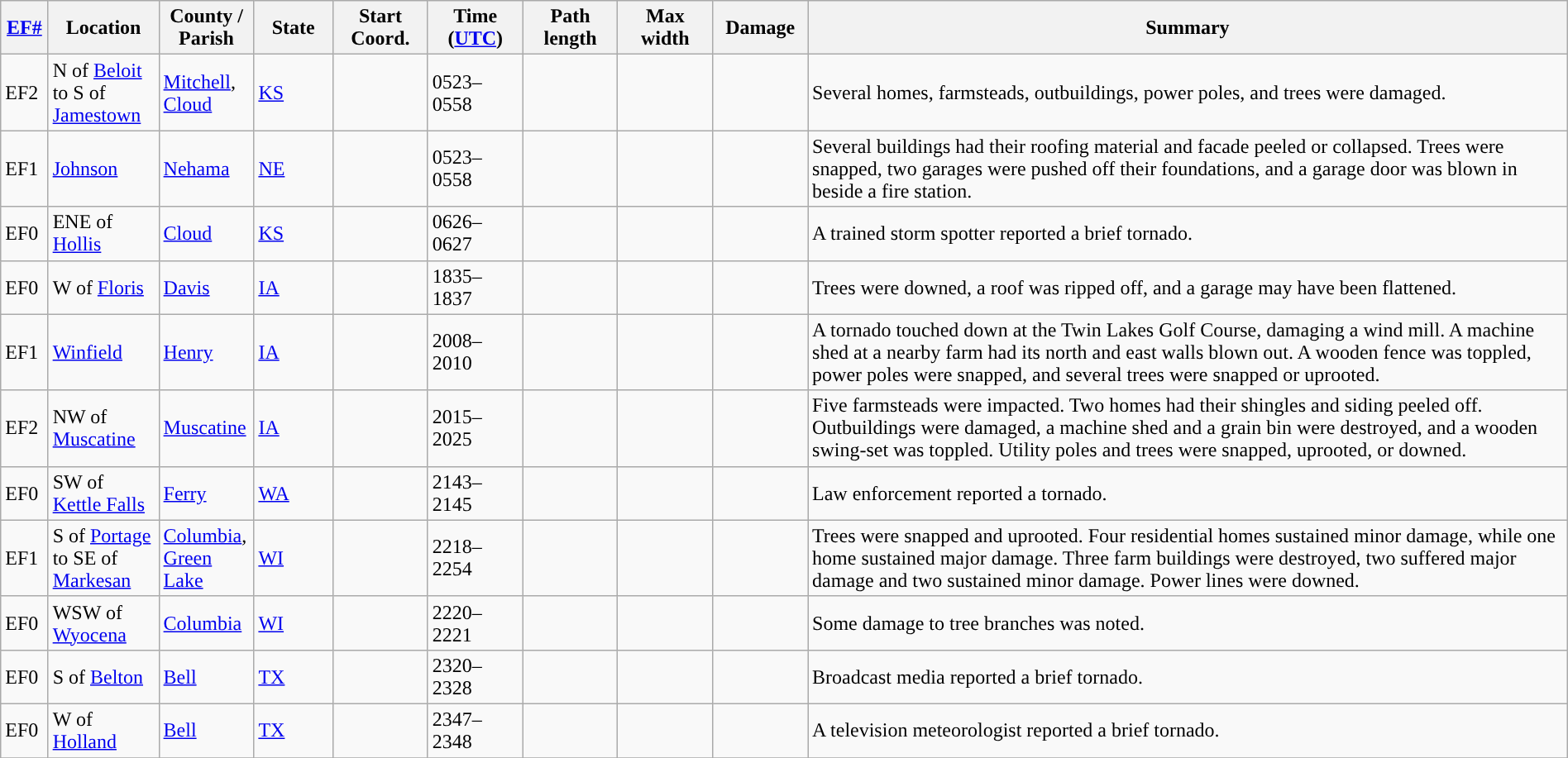<table class="wikitable sortable" style="width:100%;">
<tr>
<th scope="col" width="3%" align="center"><a href='#'>EF#</a></th>
<th scope="col" width="7%" align="center" class="unsortable">Location</th>
<th scope="col" width="6%" align="center" class="unsortable">County / Parish</th>
<th scope="col" width="5%" align="center">State</th>
<th scope="col" width="6%" align="center">Start Coord.</th>
<th scope="col" width="6%" align="center">Time (<a href='#'>UTC</a>)</th>
<th scope="col" width="6%" align="center">Path length</th>
<th scope="col" width="6%" align="center">Max width</th>
<th scope="col" width="6%" align="center">Damage</th>
<th scope="col" width="48%" class="unsortable" align="center">Summary</th>
</tr>
<tr>
<td>EF2</td>
<td>N of <a href='#'>Beloit</a> to S of <a href='#'>Jamestown</a></td>
<td><a href='#'>Mitchell</a>, <a href='#'>Cloud</a></td>
<td><a href='#'>KS</a></td>
<td></td>
<td>0523–0558</td>
<td></td>
<td></td>
<td></td>
<td>Several homes, farmsteads, outbuildings, power poles, and trees were damaged.</td>
</tr>
<tr>
<td>EF1</td>
<td><a href='#'>Johnson</a></td>
<td><a href='#'>Nehama</a></td>
<td><a href='#'>NE</a></td>
<td></td>
<td>0523–0558</td>
<td></td>
<td></td>
<td></td>
<td>Several buildings had their roofing material and facade peeled or collapsed. Trees were snapped, two garages were pushed off their foundations, and a garage door was blown in beside a fire station.</td>
</tr>
<tr>
<td>EF0</td>
<td>ENE of <a href='#'>Hollis</a></td>
<td><a href='#'>Cloud</a></td>
<td><a href='#'>KS</a></td>
<td></td>
<td>0626–0627</td>
<td></td>
<td></td>
<td></td>
<td>A trained storm spotter reported a brief tornado.</td>
</tr>
<tr>
<td>EF0</td>
<td>W of <a href='#'>Floris</a></td>
<td><a href='#'>Davis</a></td>
<td><a href='#'>IA</a></td>
<td></td>
<td>1835–1837</td>
<td></td>
<td></td>
<td></td>
<td>Trees were downed, a roof was ripped off, and a garage may have been flattened.</td>
</tr>
<tr>
<td>EF1</td>
<td><a href='#'>Winfield</a></td>
<td><a href='#'>Henry</a></td>
<td><a href='#'>IA</a></td>
<td></td>
<td>2008–2010</td>
<td></td>
<td></td>
<td></td>
<td>A tornado touched down at the Twin Lakes Golf Course, damaging a wind mill. A machine shed at a nearby farm had its north and east walls blown out. A wooden fence was toppled, power poles were snapped, and several trees were snapped or uprooted.</td>
</tr>
<tr>
<td>EF2</td>
<td>NW of <a href='#'>Muscatine</a></td>
<td><a href='#'>Muscatine</a></td>
<td><a href='#'>IA</a></td>
<td></td>
<td>2015–2025</td>
<td></td>
<td></td>
<td></td>
<td>Five farmsteads were impacted. Two homes had their shingles and siding peeled off. Outbuildings were damaged, a machine shed and a grain bin were destroyed, and a wooden swing-set was toppled. Utility poles and trees were snapped, uprooted, or downed.</td>
</tr>
<tr>
<td>EF0</td>
<td>SW of <a href='#'>Kettle Falls</a></td>
<td><a href='#'>Ferry</a></td>
<td><a href='#'>WA</a></td>
<td></td>
<td>2143–2145</td>
<td></td>
<td></td>
<td></td>
<td>Law enforcement reported a tornado.</td>
</tr>
<tr>
<td>EF1</td>
<td>S of <a href='#'>Portage</a> to SE of <a href='#'>Markesan</a></td>
<td><a href='#'>Columbia</a>, <a href='#'>Green Lake</a></td>
<td><a href='#'>WI</a></td>
<td></td>
<td>2218–2254</td>
<td></td>
<td></td>
<td></td>
<td>Trees were snapped and uprooted. Four residential homes sustained minor damage, while one home sustained major damage. Three farm buildings were destroyed, two suffered major damage and two sustained minor damage. Power lines were downed.</td>
</tr>
<tr>
<td>EF0</td>
<td>WSW of <a href='#'>Wyocena</a></td>
<td><a href='#'>Columbia</a></td>
<td><a href='#'>WI</a></td>
<td></td>
<td>2220–2221</td>
<td></td>
<td></td>
<td></td>
<td>Some damage to tree branches was noted.</td>
</tr>
<tr>
<td>EF0</td>
<td>S of <a href='#'>Belton</a></td>
<td><a href='#'>Bell</a></td>
<td><a href='#'>TX</a></td>
<td></td>
<td>2320–2328</td>
<td></td>
<td></td>
<td></td>
<td>Broadcast media reported a brief tornado.</td>
</tr>
<tr>
<td>EF0</td>
<td>W of <a href='#'>Holland</a></td>
<td><a href='#'>Bell</a></td>
<td><a href='#'>TX</a></td>
<td></td>
<td>2347–2348</td>
<td></td>
<td></td>
<td></td>
<td>A television meteorologist reported a brief tornado.</td>
</tr>
<tr>
</tr>
</table>
